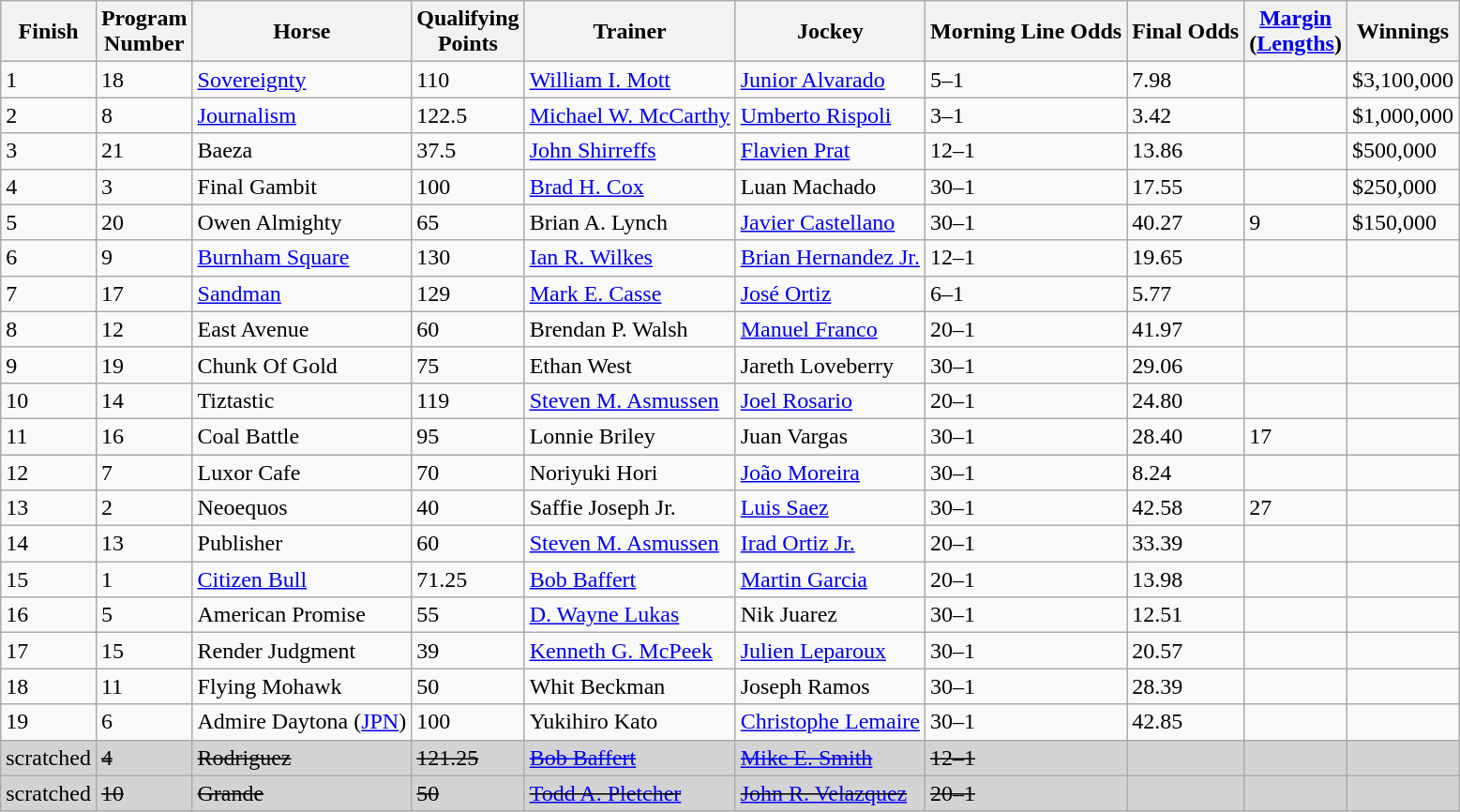<table class="wikitable sortable" border="1">
<tr>
<th scope="col">Finish</th>
<th scope="col">Program<br>Number</th>
<th scope="col">Horse</th>
<th scope="col">Qualifying<br>Points</th>
<th scope="col">Trainer</th>
<th scope="col">Jockey</th>
<th scope="col">Morning Line Odds</th>
<th scope="col">Final Odds</th>
<th scope="col" class=unsortable><a href='#'>Margin</a><br>(<a href='#'>Lengths</a>)</th>
<th scope="col">Winnings</th>
</tr>
<tr>
<td>1</td>
<td>18</td>
<td><a href='#'>Sovereignty</a></td>
<td>110</td>
<td><a href='#'>William I. Mott</a></td>
<td><a href='#'>Junior Alvarado</a></td>
<td>5–1</td>
<td>7.98</td>
<td></td>
<td>$3,100,000</td>
</tr>
<tr>
<td>2</td>
<td>8</td>
<td><a href='#'>Journalism</a></td>
<td>122.5</td>
<td><a href='#'>Michael W. McCarthy</a></td>
<td><a href='#'>Umberto Rispoli</a></td>
<td>3–1</td>
<td>3.42</td>
<td></td>
<td>$1,000,000</td>
</tr>
<tr>
<td>3</td>
<td>21</td>
<td>Baeza</td>
<td>37.5</td>
<td><a href='#'>John Shirreffs</a></td>
<td><a href='#'>Flavien Prat</a></td>
<td>12–1</td>
<td>13.86</td>
<td></td>
<td>$500,000</td>
</tr>
<tr>
<td>4</td>
<td>3</td>
<td>Final Gambit</td>
<td>100</td>
<td><a href='#'>Brad H. Cox</a></td>
<td>Luan Machado</td>
<td>30–1</td>
<td>17.55</td>
<td></td>
<td>$250,000</td>
</tr>
<tr>
<td>5</td>
<td>20</td>
<td>Owen Almighty</td>
<td>65</td>
<td>Brian A. Lynch</td>
<td><a href='#'>Javier Castellano</a></td>
<td>30–1</td>
<td>40.27</td>
<td>9</td>
<td>$150,000</td>
</tr>
<tr>
<td>6</td>
<td>9</td>
<td><a href='#'>Burnham Square</a></td>
<td>130</td>
<td><a href='#'>Ian R. Wilkes</a></td>
<td><a href='#'>Brian Hernandez Jr.</a></td>
<td>12–1</td>
<td>19.65</td>
<td></td>
<td></td>
</tr>
<tr>
<td>7</td>
<td>17</td>
<td><a href='#'>Sandman</a></td>
<td>129</td>
<td><a href='#'>Mark E. Casse</a></td>
<td><a href='#'>José Ortiz</a></td>
<td>6–1</td>
<td>5.77</td>
<td></td>
<td></td>
</tr>
<tr>
<td>8</td>
<td>12</td>
<td>East Avenue</td>
<td>60</td>
<td>Brendan P. Walsh</td>
<td><a href='#'>Manuel Franco</a></td>
<td>20–1</td>
<td>41.97</td>
<td></td>
<td></td>
</tr>
<tr>
<td>9</td>
<td>19</td>
<td>Chunk Of Gold</td>
<td>75</td>
<td>Ethan West</td>
<td>Jareth Loveberry</td>
<td>30–1</td>
<td>29.06</td>
<td></td>
<td></td>
</tr>
<tr>
<td>10</td>
<td>14</td>
<td>Tiztastic</td>
<td>119</td>
<td><a href='#'>Steven M. Asmussen</a></td>
<td><a href='#'>Joel Rosario</a></td>
<td>20–1</td>
<td>24.80</td>
<td></td>
<td></td>
</tr>
<tr>
<td>11</td>
<td>16</td>
<td>Coal Battle</td>
<td>95</td>
<td>Lonnie Briley</td>
<td>Juan Vargas</td>
<td>30–1</td>
<td>28.40</td>
<td>17</td>
<td></td>
</tr>
<tr>
<td>12</td>
<td>7</td>
<td>Luxor Cafe</td>
<td>70</td>
<td>Noriyuki Hori</td>
<td><a href='#'>João Moreira</a></td>
<td>30–1</td>
<td>8.24</td>
<td></td>
<td></td>
</tr>
<tr>
<td>13</td>
<td>2</td>
<td>Neoequos</td>
<td>40</td>
<td>Saffie Joseph Jr.</td>
<td><a href='#'>Luis Saez</a></td>
<td>30–1</td>
<td>42.58</td>
<td>27</td>
<td></td>
</tr>
<tr>
<td>14</td>
<td>13</td>
<td>Publisher</td>
<td>60</td>
<td><a href='#'>Steven M. Asmussen</a></td>
<td><a href='#'>Irad Ortiz Jr.</a></td>
<td>20–1</td>
<td>33.39</td>
<td></td>
<td></td>
</tr>
<tr>
<td>15</td>
<td>1</td>
<td><a href='#'>Citizen Bull</a></td>
<td>71.25</td>
<td><a href='#'>Bob Baffert</a></td>
<td><a href='#'>Martin Garcia</a></td>
<td>20–1</td>
<td>13.98</td>
<td></td>
<td></td>
</tr>
<tr>
<td>16</td>
<td>5</td>
<td>American Promise</td>
<td>55</td>
<td><a href='#'>D. Wayne Lukas</a></td>
<td>Nik Juarez</td>
<td>30–1</td>
<td>12.51</td>
<td></td>
<td></td>
</tr>
<tr>
<td>17</td>
<td>15</td>
<td>Render Judgment</td>
<td>39</td>
<td><a href='#'>Kenneth G. McPeek</a></td>
<td><a href='#'>Julien Leparoux</a></td>
<td>30–1</td>
<td>20.57</td>
<td></td>
<td></td>
</tr>
<tr>
<td>18</td>
<td>11</td>
<td>Flying Mohawk</td>
<td>50</td>
<td>Whit Beckman</td>
<td>Joseph Ramos</td>
<td>30–1</td>
<td>28.39</td>
<td></td>
<td></td>
</tr>
<tr>
<td>19</td>
<td>6</td>
<td>Admire Daytona (<a href='#'>JPN</a>)</td>
<td>100</td>
<td>Yukihiro Kato</td>
<td><a href='#'>Christophe Lemaire</a></td>
<td>30–1</td>
<td>42.85</td>
<td></td>
<td></td>
</tr>
<tr bgcolor="lightgrey">
<td>scratched</td>
<td><s>4</s></td>
<td><s>Rodriguez</s></td>
<td><s>121.25</s></td>
<td><a href='#'><s>Bob Baffert</s></a></td>
<td><a href='#'><s>Mike E. Smith</s></a></td>
<td><s>12–1</s></td>
<td></td>
<td></td>
<td></td>
</tr>
<tr bgcolor="lightgrey">
<td>scratched</td>
<td><s>10</s></td>
<td><s>Grande</s></td>
<td><s>50</s></td>
<td><s><a href='#'>Todd A. Pletcher</a></s></td>
<td><s><a href='#'>John R. Velazquez</a></s></td>
<td><s>20–1</s></td>
<td></td>
<td></td>
<td></td>
</tr>
</table>
